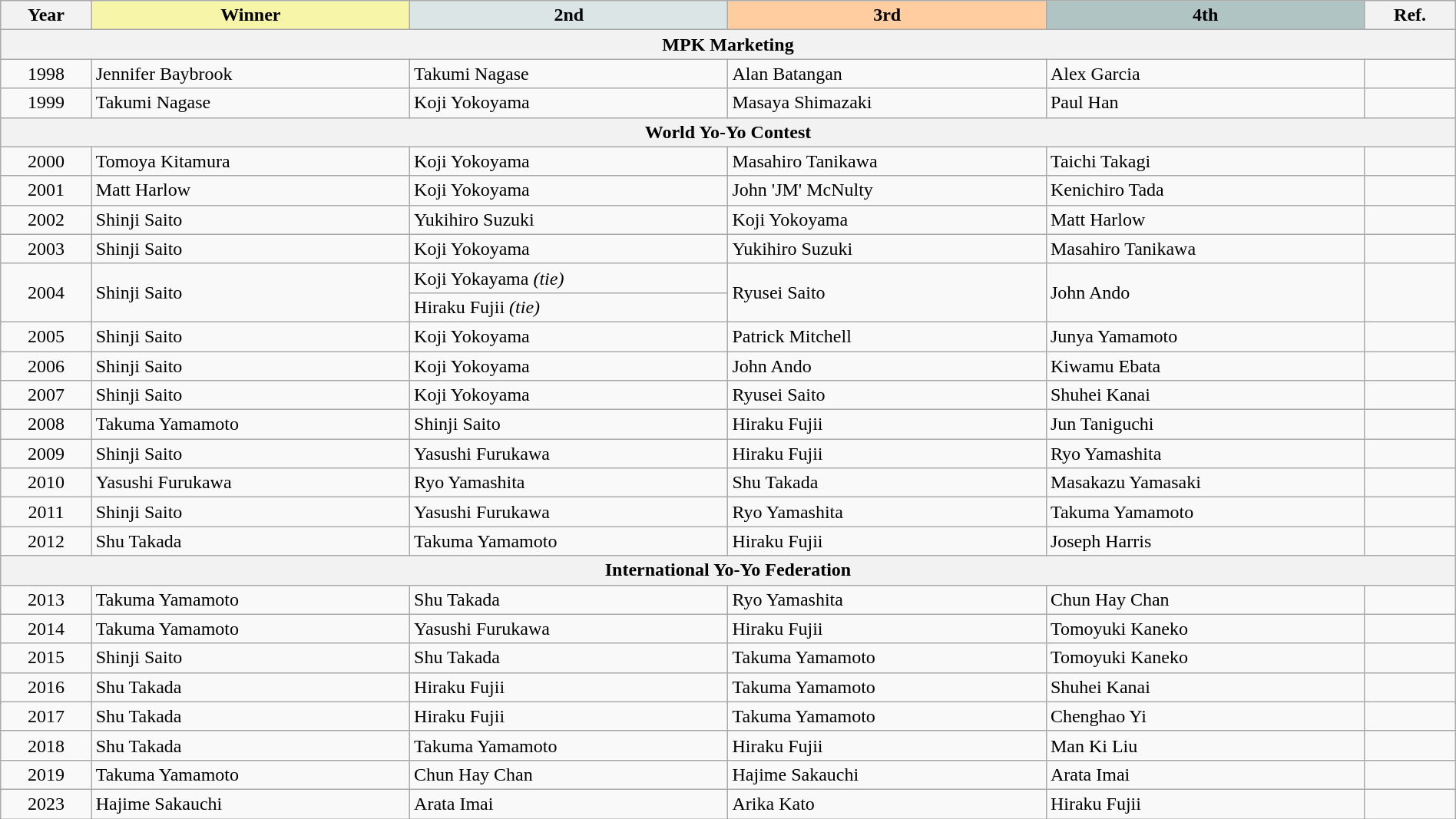<table class="wikitable" width=100%>
<tr mir kim>
<th width=6%>Year</th>
<th style="background-color: #F7F6A8;" width=21%>Winner</th>
<th style="background-color: #DCE5E5;" width=21%>2nd</th>
<th style="background-color: #FFCDA0;" width=21%>3rd</th>
<th style="background-color: #B0C4C4;" width=21%>4th</th>
<th width=6%>Ref.</th>
</tr>
<tr>
<th colspan="6">MPK Marketing</th>
</tr>
<tr>
<td align=center>1998</td>
<td> Jennifer Baybrook</td>
<td> Takumi Nagase</td>
<td> Alan Batangan</td>
<td> Alex Garcia</td>
<td></td>
</tr>
<tr>
<td align=center>1999</td>
<td> Takumi Nagase</td>
<td> Koji Yokoyama</td>
<td> Masaya Shimazaki</td>
<td> Paul Han</td>
<td></td>
</tr>
<tr>
<th colspan="6">World Yo-Yo Contest</th>
</tr>
<tr>
<td align=center>2000</td>
<td> Tomoya Kitamura</td>
<td> Koji Yokoyama</td>
<td> Masahiro Tanikawa</td>
<td> Taichi Takagi</td>
<td></td>
</tr>
<tr>
<td align=center>2001</td>
<td> Matt Harlow</td>
<td> Koji Yokoyama</td>
<td> John 'JM' McNulty</td>
<td> Kenichiro Tada</td>
<td></td>
</tr>
<tr>
<td align=center>2002</td>
<td> Shinji Saito</td>
<td> Yukihiro Suzuki</td>
<td> Koji Yokoyama</td>
<td> Matt Harlow</td>
<td></td>
</tr>
<tr>
<td align=center>2003</td>
<td> Shinji Saito</td>
<td> Koji Yokoyama</td>
<td> Yukihiro Suzuki</td>
<td> Masahiro Tanikawa</td>
<td></td>
</tr>
<tr>
<td align=center rowspan="2">2004</td>
<td rowspan="2"> Shinji Saito</td>
<td> Koji Yokayama  <em>(tie)</em></td>
<td rowspan="2"> Ryusei Saito</td>
<td rowspan="2"> John Ando</td>
<td rowspan="2"></td>
</tr>
<tr>
<td> Hiraku Fujii  <em>(tie)</em></td>
</tr>
<tr>
<td align=center>2005</td>
<td> Shinji Saito</td>
<td> Koji Yokoyama</td>
<td> Patrick Mitchell</td>
<td> Junya Yamamoto</td>
<td></td>
</tr>
<tr>
<td align=center>2006</td>
<td> Shinji Saito</td>
<td> Koji Yokoyama</td>
<td> John Ando</td>
<td> Kiwamu Ebata</td>
<td></td>
</tr>
<tr>
<td align=center>2007</td>
<td> Shinji Saito</td>
<td> Koji Yokoyama</td>
<td> Ryusei Saito</td>
<td> Shuhei Kanai</td>
<td></td>
</tr>
<tr>
<td align=center>2008</td>
<td> Takuma Yamamoto</td>
<td> Shinji Saito</td>
<td> Hiraku Fujii</td>
<td> Jun Taniguchi</td>
<td></td>
</tr>
<tr>
<td align=center>2009</td>
<td> Shinji Saito</td>
<td> Yasushi Furukawa</td>
<td> Hiraku Fujii</td>
<td> Ryo Yamashita</td>
<td></td>
</tr>
<tr>
<td align=center>2010</td>
<td> Yasushi Furukawa</td>
<td> Ryo Yamashita</td>
<td> Shu Takada</td>
<td> Masakazu Yamasaki</td>
<td></td>
</tr>
<tr>
<td align=center>2011</td>
<td> Shinji Saito</td>
<td> Yasushi Furukawa</td>
<td> Ryo Yamashita</td>
<td> Takuma Yamamoto</td>
<td></td>
</tr>
<tr>
<td align=center>2012</td>
<td> Shu Takada</td>
<td> Takuma Yamamoto</td>
<td> Hiraku Fujii</td>
<td> Joseph Harris</td>
<td></td>
</tr>
<tr>
<th colspan="6">International Yo-Yo Federation</th>
</tr>
<tr>
<td align=center>2013</td>
<td> Takuma Yamamoto</td>
<td> Shu Takada</td>
<td> Ryo Yamashita</td>
<td> Chun Hay Chan</td>
<td></td>
</tr>
<tr>
<td align=center>2014</td>
<td> Takuma Yamamoto</td>
<td> Yasushi Furukawa</td>
<td> Hiraku Fujii</td>
<td> Tomoyuki Kaneko</td>
<td></td>
</tr>
<tr>
<td align=center>2015</td>
<td> Shinji Saito</td>
<td> Shu Takada</td>
<td> Takuma Yamamoto</td>
<td> Tomoyuki Kaneko</td>
<td></td>
</tr>
<tr>
<td align=center>2016</td>
<td> Shu Takada</td>
<td> Hiraku Fujii</td>
<td> Takuma Yamamoto</td>
<td> Shuhei Kanai</td>
<td></td>
</tr>
<tr>
<td align=center>2017</td>
<td> Shu Takada</td>
<td> Hiraku Fujii</td>
<td> Takuma Yamamoto</td>
<td> Chenghao Yi</td>
<td></td>
</tr>
<tr>
<td align=center>2018</td>
<td> Shu Takada</td>
<td> Takuma Yamamoto</td>
<td> Hiraku Fujii</td>
<td> Man Ki Liu</td>
<td></td>
</tr>
<tr>
<td align=center>2019</td>
<td> Takuma Yamamoto</td>
<td> Chun Hay Chan</td>
<td> Hajime Sakauchi</td>
<td> Arata Imai</td>
<td></td>
</tr>
<tr>
<td align=center>2023</td>
<td>Hajime Sakauchi</td>
<td> Arata Imai</td>
<td> Arika Kato</td>
<td> Hiraku Fujii</td>
<td></td>
</tr>
</table>
